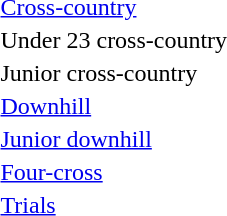<table>
<tr>
<td><a href='#'>Cross-country</a></td>
<td></td>
<td></td>
<td></td>
</tr>
<tr>
<td>Under 23 cross-country</td>
<td></td>
<td></td>
<td></td>
</tr>
<tr>
<td>Junior cross-country</td>
<td></td>
<td></td>
<td></td>
</tr>
<tr>
<td><a href='#'>Downhill</a></td>
<td></td>
<td></td>
<td></td>
</tr>
<tr>
<td><a href='#'>Junior downhill</a></td>
<td></td>
<td></td>
<td></td>
</tr>
<tr>
<td><a href='#'>Four-cross</a></td>
<td></td>
<td></td>
<td></td>
</tr>
<tr>
<td><a href='#'>Trials</a></td>
<td></td>
<td></td>
<td></td>
</tr>
</table>
